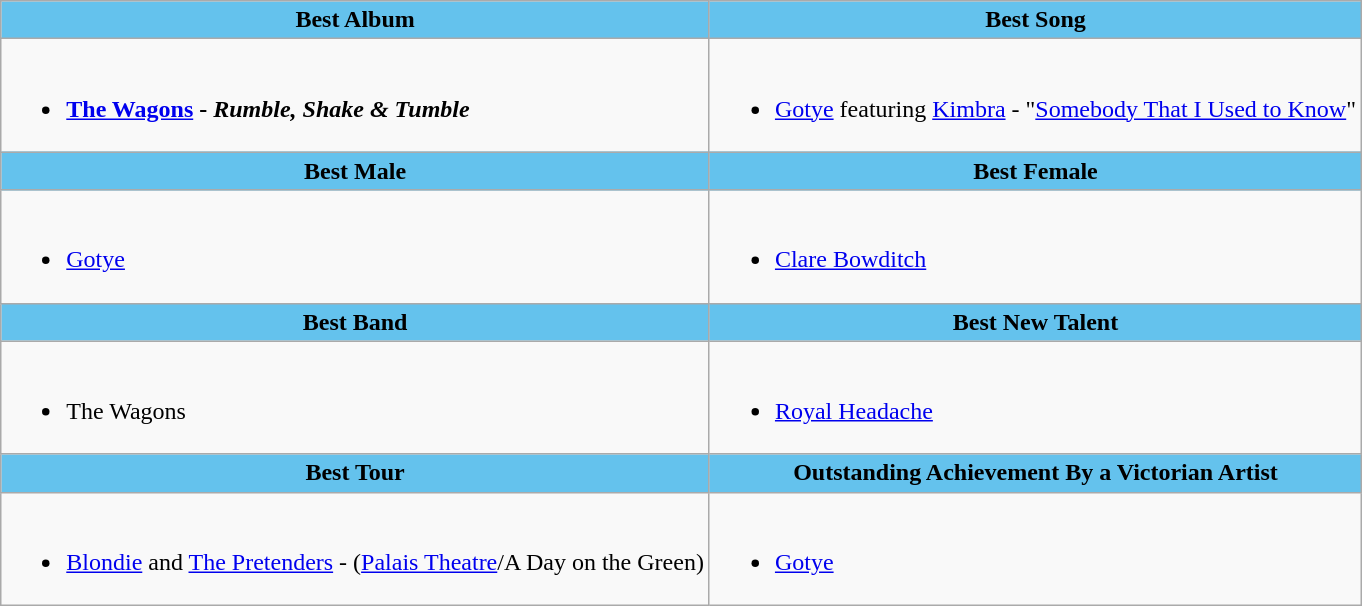<table class=wikitable style="width="100%">
<tr>
<th style="background:#64C2ED; width=;"50%">Best Album</th>
<th style="background:#64C2ED; width=;"50%">Best Song</th>
</tr>
<tr>
<td><br><ul><li><strong><a href='#'>The Wagons</a> - <em>Rumble, Shake & Tumble<strong><em></li></ul></td>
<td><br><ul><li></strong><a href='#'>Gotye</a> featuring <a href='#'>Kimbra</a> - "<a href='#'>Somebody That I Used to Know</a>"<strong></li></ul></td>
</tr>
<tr>
<th style="background:#64C2ED; width=;"50%">Best Male</th>
<th style="background:#64C2ED; width=;"50%">Best Female</th>
</tr>
<tr>
<td><br><ul><li></strong><a href='#'>Gotye</a><strong></li></ul></td>
<td><br><ul><li></strong><a href='#'>Clare Bowditch</a><strong></li></ul></td>
</tr>
<tr>
<th style="background:#64C2ED; width=;"50%">Best Band</th>
<th style="background:#64C2ED; width=;"50%">Best New Talent</th>
</tr>
<tr>
<td><br><ul><li></strong>The Wagons<strong></li></ul></td>
<td><br><ul><li></strong><a href='#'>Royal Headache</a><strong></li></ul></td>
</tr>
<tr>
<th style="background:#64C2ED; width=;"50%">Best Tour</th>
<th style="background:#64C2ED; width=;"50%">Outstanding Achievement By a Victorian Artist</th>
</tr>
<tr>
<td><br><ul><li></strong><a href='#'>Blondie</a> and <a href='#'>The Pretenders</a> - (<a href='#'>Palais Theatre</a>/A Day on the Green)<strong></li></ul></td>
<td><br><ul><li></strong><a href='#'>Gotye</a><strong></li></ul></td>
</tr>
</table>
